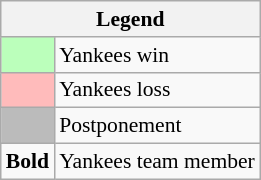<table class="wikitable" style="font-size:90%">
<tr>
<th colspan="2">Legend</th>
</tr>
<tr>
<td style="background:#bfb;"> </td>
<td>Yankees win</td>
</tr>
<tr>
<td style="background:#fbb;"> </td>
<td>Yankees loss</td>
</tr>
<tr>
<td style="background:#bbb;"> </td>
<td>Postponement</td>
</tr>
<tr>
<td><strong>Bold</strong></td>
<td>Yankees team member</td>
</tr>
</table>
